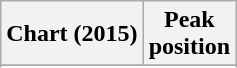<table class="wikitable sortable plainrowheaders" style="text-align:center">
<tr>
<th scope="col">Chart (2015)</th>
<th scope="col">Peak<br>position</th>
</tr>
<tr>
</tr>
<tr>
</tr>
<tr>
</tr>
<tr>
</tr>
<tr>
</tr>
<tr>
</tr>
<tr>
</tr>
<tr>
</tr>
<tr>
</tr>
<tr>
</tr>
<tr>
</tr>
<tr>
</tr>
<tr>
</tr>
<tr>
</tr>
<tr>
</tr>
<tr>
</tr>
<tr>
</tr>
</table>
